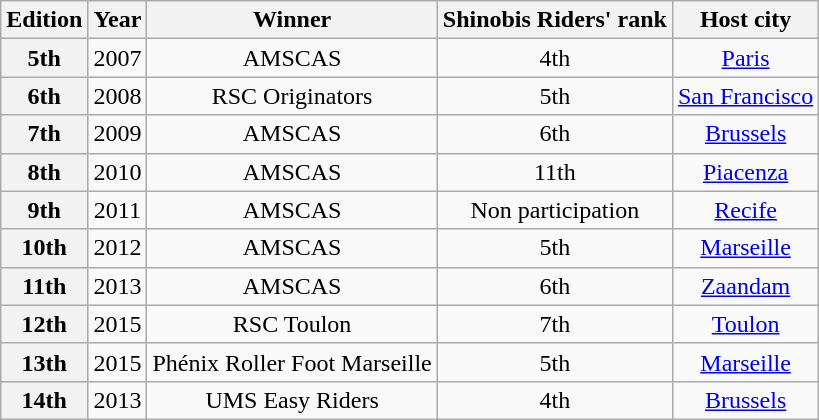<table class="wikitable">
<tr>
<th scope="col">Edition</th>
<th scope="col">Year</th>
<th scope="col">Winner</th>
<th scope="col">Shinobis Riders' rank</th>
<th scope="col">Host city</th>
</tr>
<tr align="center">
<th>5th</th>
<td>2007</td>
<td> AMSCAS</td>
<td>4th</td>
<td> <a href='#'>Paris</a></td>
</tr>
<tr align="center">
<th>6th</th>
<td>2008</td>
<td> RSC Originators</td>
<td>5th</td>
<td> <a href='#'>San Francisco</a></td>
</tr>
<tr align="center">
<th>7th</th>
<td>2009</td>
<td> AMSCAS</td>
<td>6th</td>
<td> <a href='#'>Brussels</a></td>
</tr>
<tr align="center">
<th>8th</th>
<td>2010</td>
<td> AMSCAS</td>
<td>11th</td>
<td> <a href='#'>Piacenza</a></td>
</tr>
<tr align="center">
<th>9th</th>
<td>2011</td>
<td> AMSCAS</td>
<td>Non participation</td>
<td> <a href='#'>Recife</a></td>
</tr>
<tr align="center">
<th>10th</th>
<td>2012</td>
<td> AMSCAS</td>
<td>5th</td>
<td> <a href='#'>Marseille</a></td>
</tr>
<tr align="center">
<th>11th</th>
<td>2013</td>
<td> AMSCAS</td>
<td>6th</td>
<td> <a href='#'>Zaandam</a></td>
</tr>
<tr align="center">
<th>12th</th>
<td>2015</td>
<td> RSC Toulon</td>
<td>7th</td>
<td> <a href='#'>Toulon</a></td>
</tr>
<tr align="center">
<th>13th</th>
<td>2015</td>
<td> Phénix Roller Foot Marseille</td>
<td>5th</td>
<td> <a href='#'>Marseille</a></td>
</tr>
<tr align="center">
<th>14th</th>
<td>2013</td>
<td> UMS Easy Riders</td>
<td>4th</td>
<td> <a href='#'>Brussels</a></td>
</tr>
</table>
